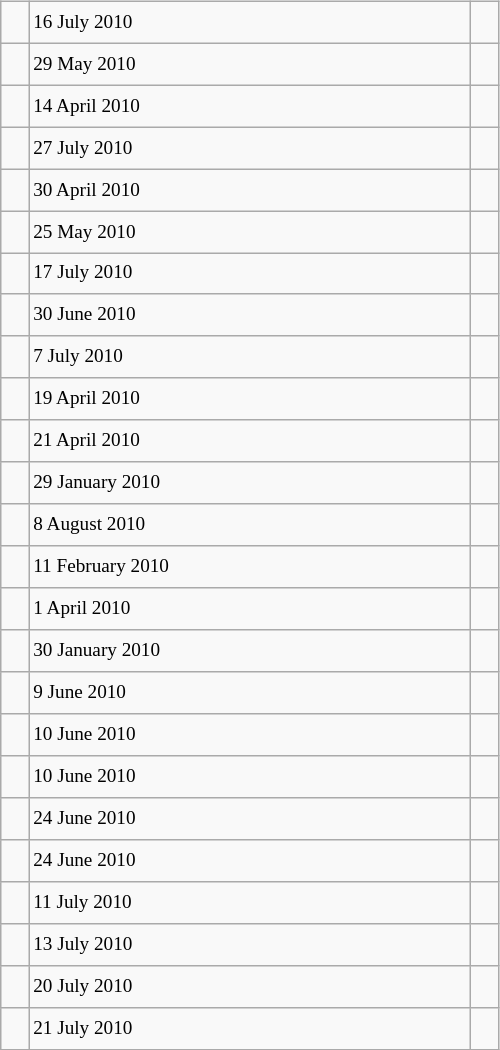<table class="wikitable" style="font-size: 80%; float: left; width: 26em; margin-right: 1em; height: 700px">
<tr>
<td></td>
<td>16 July 2010</td>
<td></td>
</tr>
<tr>
<td></td>
<td>29 May 2010</td>
<td></td>
</tr>
<tr>
<td></td>
<td>14 April 2010</td>
<td></td>
</tr>
<tr>
<td></td>
<td>27 July 2010</td>
<td></td>
</tr>
<tr>
<td></td>
<td>30 April 2010</td>
<td></td>
</tr>
<tr>
<td></td>
<td>25 May 2010</td>
<td></td>
</tr>
<tr>
<td></td>
<td>17 July 2010</td>
<td></td>
</tr>
<tr>
<td></td>
<td>30 June 2010</td>
<td></td>
</tr>
<tr>
<td></td>
<td>7 July 2010</td>
<td></td>
</tr>
<tr>
<td></td>
<td>19 April 2010</td>
<td></td>
</tr>
<tr>
<td></td>
<td>21 April 2010</td>
<td></td>
</tr>
<tr>
<td></td>
<td>29 January 2010</td>
<td></td>
</tr>
<tr>
<td></td>
<td>8 August 2010</td>
<td></td>
</tr>
<tr>
<td></td>
<td>11 February 2010</td>
<td></td>
</tr>
<tr>
<td></td>
<td>1 April 2010</td>
<td></td>
</tr>
<tr>
<td></td>
<td>30 January 2010</td>
<td></td>
</tr>
<tr>
<td></td>
<td>9 June 2010</td>
<td></td>
</tr>
<tr>
<td></td>
<td>10 June 2010</td>
<td></td>
</tr>
<tr>
<td></td>
<td>10 June 2010</td>
<td></td>
</tr>
<tr>
<td></td>
<td>24 June 2010</td>
<td></td>
</tr>
<tr>
<td></td>
<td>24 June 2010</td>
<td></td>
</tr>
<tr>
<td></td>
<td>11 July 2010</td>
<td></td>
</tr>
<tr>
<td></td>
<td>13 July 2010</td>
<td></td>
</tr>
<tr>
<td></td>
<td>20 July 2010</td>
<td></td>
</tr>
<tr>
<td></td>
<td>21 July 2010</td>
<td></td>
</tr>
</table>
